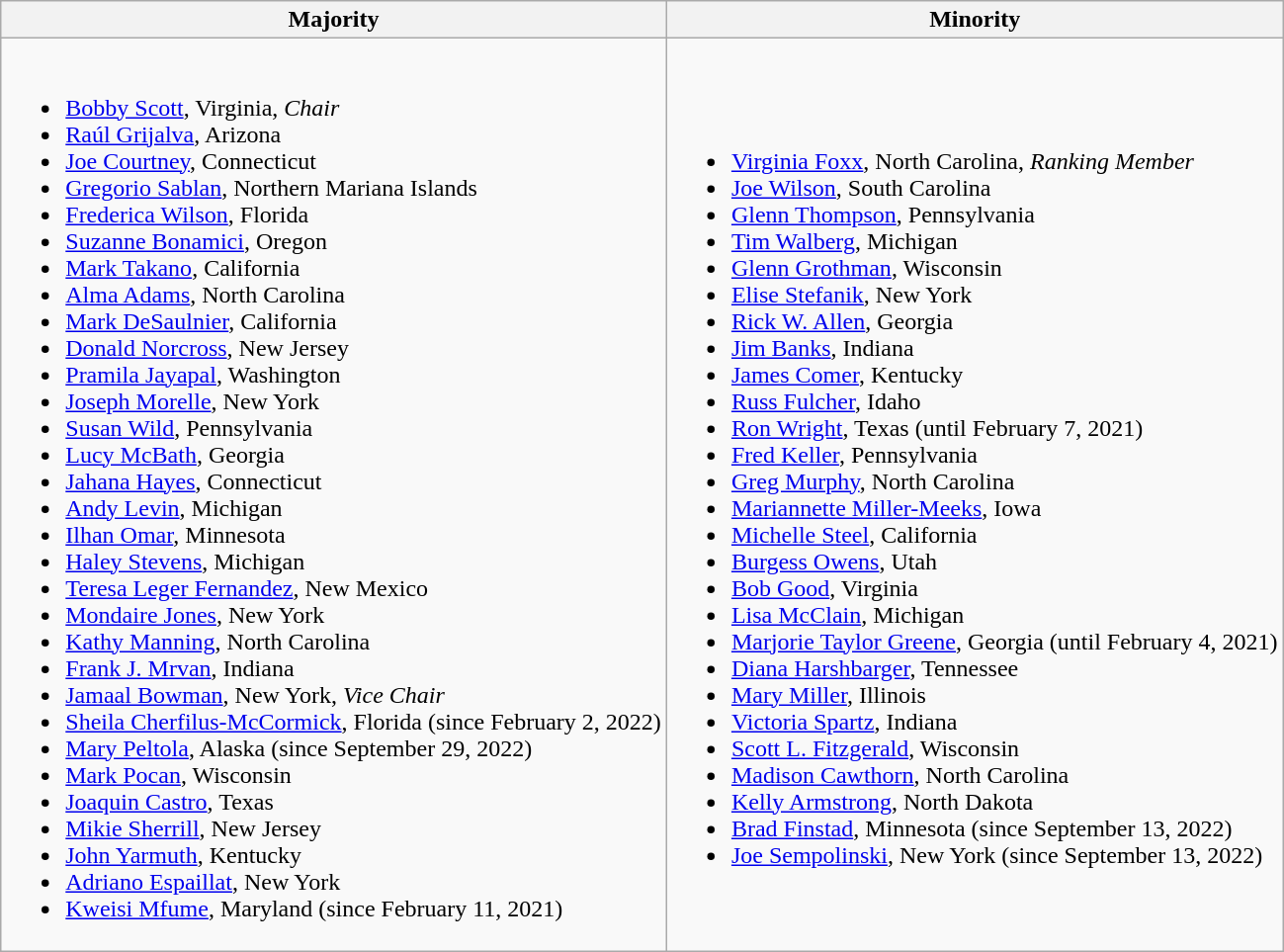<table class=wikitable>
<tr>
<th>Majority</th>
<th>Minority</th>
</tr>
<tr>
<td><br><ul><li><a href='#'>Bobby Scott</a>, Virginia, <em>Chair</em></li><li><a href='#'>Raúl Grijalva</a>, Arizona</li><li><a href='#'>Joe Courtney</a>, Connecticut</li><li><a href='#'>Gregorio Sablan</a>, Northern Mariana Islands</li><li><a href='#'>Frederica Wilson</a>, Florida</li><li><a href='#'>Suzanne Bonamici</a>, Oregon</li><li><a href='#'>Mark Takano</a>, California</li><li><a href='#'>Alma Adams</a>, North Carolina</li><li><a href='#'>Mark DeSaulnier</a>, California</li><li><a href='#'>Donald Norcross</a>, New Jersey</li><li><a href='#'>Pramila Jayapal</a>, Washington</li><li><a href='#'>Joseph Morelle</a>, New York</li><li><a href='#'>Susan Wild</a>, Pennsylvania</li><li><a href='#'>Lucy McBath</a>, Georgia</li><li><a href='#'>Jahana Hayes</a>, Connecticut</li><li><a href='#'>Andy Levin</a>, Michigan</li><li><a href='#'>Ilhan Omar</a>, Minnesota</li><li><a href='#'>Haley Stevens</a>, Michigan</li><li><a href='#'>Teresa Leger Fernandez</a>, New Mexico</li><li><a href='#'>Mondaire Jones</a>, New York</li><li><a href='#'>Kathy Manning</a>, North Carolina</li><li><a href='#'>Frank J. Mrvan</a>, Indiana</li><li><a href='#'>Jamaal Bowman</a>, New York, <em>Vice Chair</em></li><li><a href='#'>Sheila Cherfilus-McCormick</a>, Florida (since February 2, 2022)</li><li><a href='#'>Mary Peltola</a>, Alaska (since September 29, 2022)</li><li><a href='#'>Mark Pocan</a>, Wisconsin</li><li><a href='#'>Joaquin Castro</a>, Texas</li><li><a href='#'>Mikie Sherrill</a>, New Jersey</li><li><a href='#'>John Yarmuth</a>, Kentucky</li><li><a href='#'>Adriano Espaillat</a>, New York</li><li><a href='#'>Kweisi Mfume</a>, Maryland (since February 11, 2021)</li></ul></td>
<td><br><ul><li><a href='#'>Virginia Foxx</a>, North Carolina, <em>Ranking Member</em></li><li><a href='#'>Joe Wilson</a>, South Carolina</li><li><a href='#'>Glenn Thompson</a>, Pennsylvania</li><li><a href='#'>Tim Walberg</a>, Michigan</li><li><a href='#'>Glenn Grothman</a>, Wisconsin</li><li><a href='#'>Elise Stefanik</a>, New York</li><li><a href='#'>Rick W. Allen</a>, Georgia</li><li><a href='#'>Jim Banks</a>, Indiana</li><li><a href='#'>James Comer</a>, Kentucky</li><li><a href='#'>Russ Fulcher</a>, Idaho</li><li><a href='#'>Ron Wright</a>, Texas (until February 7, 2021)</li><li><a href='#'>Fred Keller</a>, Pennsylvania</li><li><a href='#'>Greg Murphy</a>, North Carolina</li><li><a href='#'>Mariannette Miller-Meeks</a>, Iowa</li><li><a href='#'>Michelle Steel</a>, California</li><li><a href='#'>Burgess Owens</a>, Utah</li><li><a href='#'>Bob Good</a>, Virginia</li><li><a href='#'>Lisa McClain</a>, Michigan</li><li><a href='#'>Marjorie Taylor Greene</a>, Georgia (until February 4, 2021)</li><li><a href='#'>Diana Harshbarger</a>, Tennessee</li><li><a href='#'>Mary Miller</a>, Illinois</li><li><a href='#'>Victoria Spartz</a>, Indiana</li><li><a href='#'>Scott L. Fitzgerald</a>, Wisconsin</li><li><a href='#'>Madison Cawthorn</a>, North Carolina</li><li><a href='#'>Kelly Armstrong</a>, North Dakota</li><li><a href='#'>Brad Finstad</a>, Minnesota (since September 13, 2022)</li><li><a href='#'>Joe Sempolinski</a>, New York (since September 13, 2022)</li></ul></td>
</tr>
</table>
